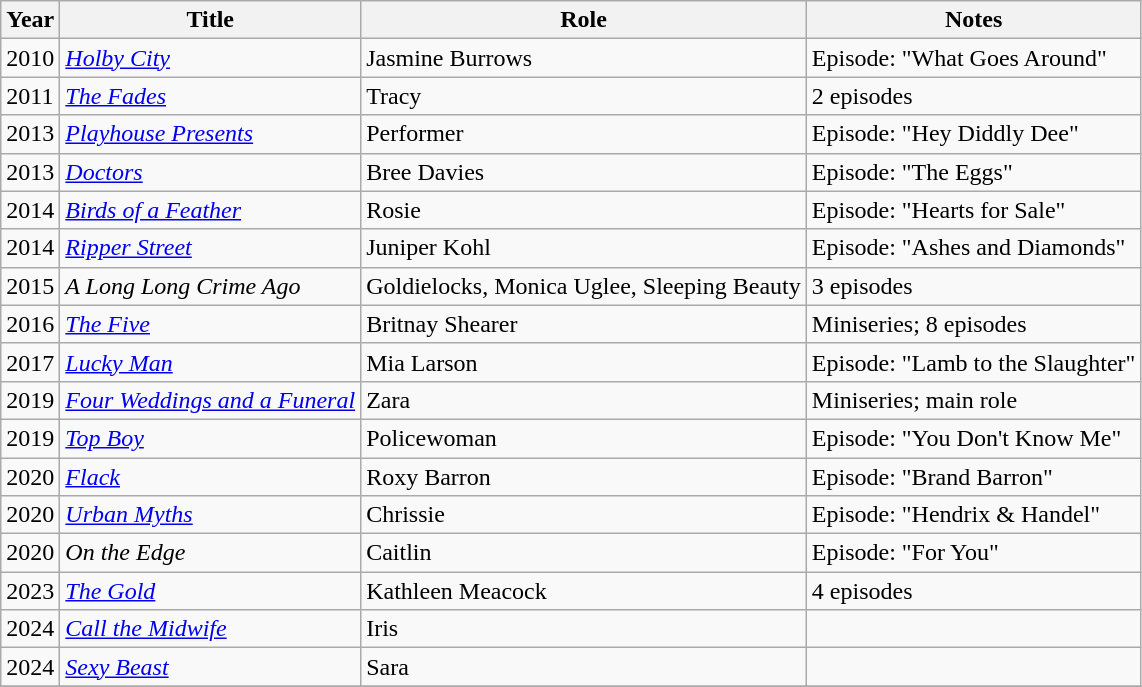<table class="wikitable plainrowheaders sortable">
<tr>
<th scope="col">Year</th>
<th scope="col">Title</th>
<th scope="col">Role</th>
<th scope="col" class="unsortable">Notes</th>
</tr>
<tr>
<td>2010</td>
<td><em><a href='#'>Holby City</a></em></td>
<td>Jasmine Burrows</td>
<td>Episode: "What Goes Around"</td>
</tr>
<tr>
<td>2011</td>
<td><em><a href='#'>The Fades</a></em></td>
<td>Tracy</td>
<td>2 episodes</td>
</tr>
<tr>
<td>2013</td>
<td><em><a href='#'>Playhouse Presents</a></em></td>
<td>Performer</td>
<td>Episode: "Hey Diddly Dee"</td>
</tr>
<tr>
<td>2013</td>
<td><em><a href='#'>Doctors</a></em></td>
<td>Bree Davies</td>
<td>Episode: "The Eggs"</td>
</tr>
<tr>
<td>2014</td>
<td><em><a href='#'>Birds of a Feather</a></em></td>
<td>Rosie</td>
<td>Episode: "Hearts for Sale"</td>
</tr>
<tr>
<td>2014</td>
<td><em><a href='#'>Ripper Street</a></em></td>
<td>Juniper Kohl</td>
<td>Episode: "Ashes and Diamonds"</td>
</tr>
<tr>
<td>2015</td>
<td><em>A Long Long Crime Ago</em></td>
<td>Goldielocks, Monica Uglee, Sleeping Beauty</td>
<td>3 episodes</td>
</tr>
<tr>
<td>2016</td>
<td><em><a href='#'>The Five</a></em></td>
<td>Britnay Shearer</td>
<td>Miniseries; 8 episodes</td>
</tr>
<tr>
<td>2017</td>
<td><em><a href='#'>Lucky Man</a></em></td>
<td>Mia Larson</td>
<td>Episode: "Lamb to the Slaughter"</td>
</tr>
<tr>
<td>2019</td>
<td><em><a href='#'>Four Weddings and a Funeral</a></em></td>
<td>Zara</td>
<td>Miniseries; main role</td>
</tr>
<tr>
<td>2019</td>
<td><em><a href='#'>Top Boy</a></em></td>
<td>Policewoman</td>
<td>Episode: "You Don't Know Me"</td>
</tr>
<tr>
<td>2020</td>
<td><em><a href='#'>Flack</a></em></td>
<td>Roxy Barron</td>
<td>Episode: "Brand Barron"</td>
</tr>
<tr>
<td>2020</td>
<td><em><a href='#'>Urban Myths</a></em></td>
<td>Chrissie</td>
<td>Episode: "Hendrix & Handel"</td>
</tr>
<tr>
<td>2020</td>
<td><em>On the Edge</em></td>
<td>Caitlin</td>
<td>Episode: "For You"</td>
</tr>
<tr>
<td>2023</td>
<td><em><a href='#'>The Gold</a></em></td>
<td>Kathleen Meacock</td>
<td>4 episodes</td>
</tr>
<tr>
<td>2024</td>
<td><em><a href='#'>Call the Midwife</a></em></td>
<td>Iris</td>
<td></td>
</tr>
<tr>
<td>2024</td>
<td><em><a href='#'>Sexy Beast</a></em></td>
<td>Sara</td>
<td></td>
</tr>
<tr>
</tr>
</table>
